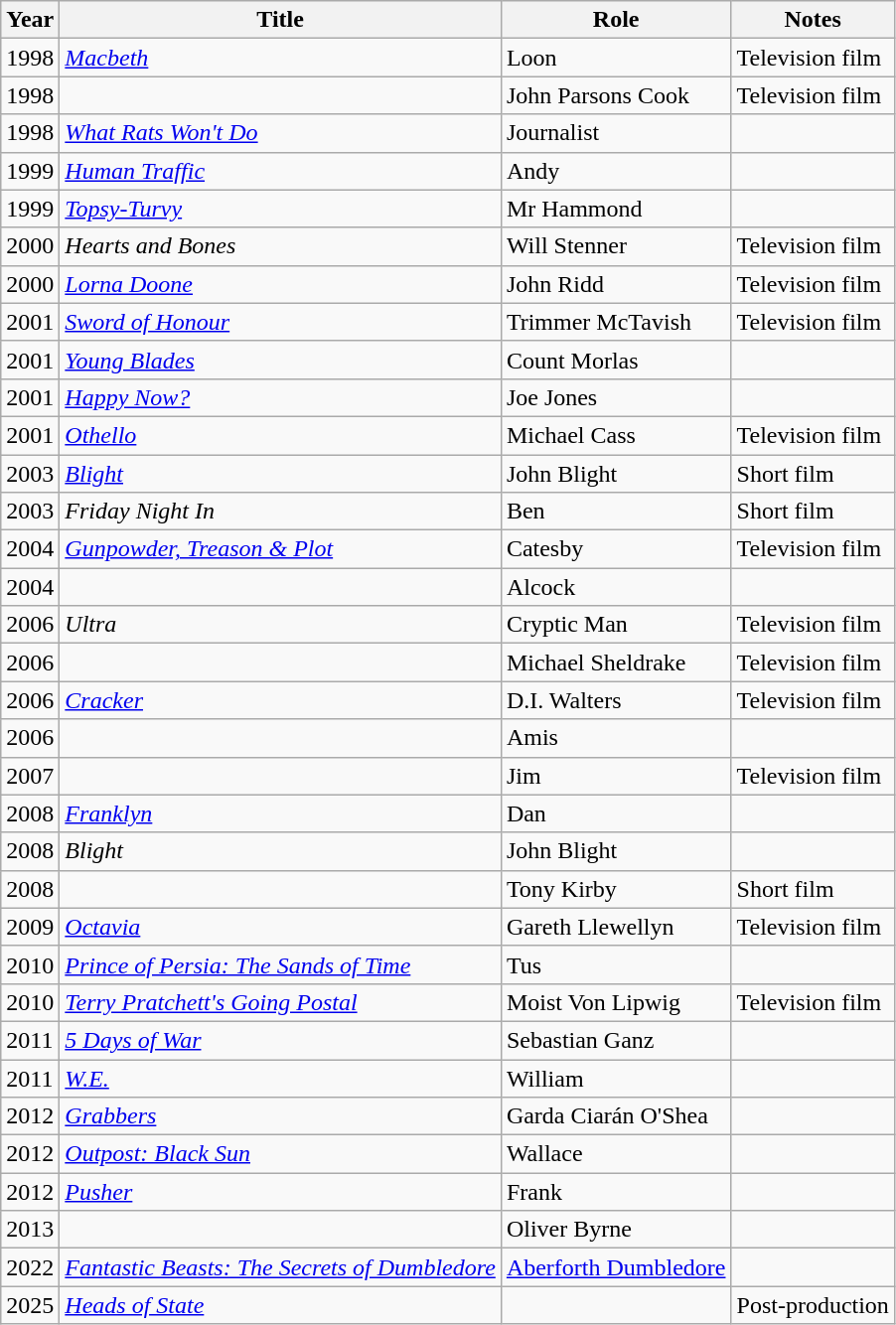<table class="wikitable sortable">
<tr>
<th>Year</th>
<th>Title</th>
<th>Role</th>
<th class=unsortable>Notes</th>
</tr>
<tr>
<td>1998</td>
<td><em><a href='#'>Macbeth</a></em></td>
<td>Loon</td>
<td>Television film</td>
</tr>
<tr>
<td>1998</td>
<td><em></em></td>
<td>John Parsons Cook</td>
<td>Television film</td>
</tr>
<tr>
<td>1998</td>
<td><em><a href='#'>What Rats Won't Do</a></em></td>
<td>Journalist</td>
<td></td>
</tr>
<tr>
<td>1999</td>
<td><em><a href='#'>Human Traffic</a></em></td>
<td>Andy</td>
<td></td>
</tr>
<tr>
<td>1999</td>
<td><em><a href='#'>Topsy-Turvy</a></em></td>
<td>Mr Hammond</td>
<td></td>
</tr>
<tr>
<td>2000</td>
<td><em>Hearts and Bones</em></td>
<td>Will Stenner</td>
<td>Television film</td>
</tr>
<tr>
<td>2000</td>
<td><em><a href='#'>Lorna Doone</a></em></td>
<td>John Ridd</td>
<td>Television film</td>
</tr>
<tr>
<td>2001</td>
<td><em><a href='#'>Sword of Honour</a></em></td>
<td>Trimmer McTavish</td>
<td>Television film</td>
</tr>
<tr>
<td>2001</td>
<td><em><a href='#'>Young Blades</a></em></td>
<td>Count Morlas</td>
<td></td>
</tr>
<tr>
<td>2001</td>
<td><em><a href='#'>Happy Now?</a></em></td>
<td>Joe Jones</td>
<td></td>
</tr>
<tr>
<td>2001</td>
<td><em><a href='#'>Othello</a></em></td>
<td>Michael Cass</td>
<td>Television film</td>
</tr>
<tr>
<td>2003</td>
<td><em><a href='#'>Blight</a></em></td>
<td>John Blight</td>
<td>Short film</td>
</tr>
<tr>
<td>2003</td>
<td><em>Friday Night In</em></td>
<td>Ben</td>
<td>Short film</td>
</tr>
<tr>
<td>2004</td>
<td><em><a href='#'>Gunpowder, Treason & Plot</a></em></td>
<td>Catesby</td>
<td>Television film</td>
</tr>
<tr>
<td>2004</td>
<td><em></em></td>
<td>Alcock</td>
<td></td>
</tr>
<tr>
<td>2006</td>
<td><em>Ultra</em></td>
<td>Cryptic Man</td>
<td>Television film</td>
</tr>
<tr>
<td>2006</td>
<td><em></em></td>
<td>Michael Sheldrake</td>
<td>Television film</td>
</tr>
<tr>
<td>2006</td>
<td><em><a href='#'>Cracker</a></em></td>
<td>D.I. Walters</td>
<td>Television film</td>
</tr>
<tr>
<td>2006</td>
<td><em></em></td>
<td>Amis</td>
<td></td>
</tr>
<tr>
<td>2007</td>
<td><em></em></td>
<td>Jim</td>
<td>Television film</td>
</tr>
<tr>
<td>2008</td>
<td><em><a href='#'>Franklyn</a></em></td>
<td>Dan</td>
<td></td>
</tr>
<tr>
<td>2008</td>
<td><em>Blight</em></td>
<td>John Blight</td>
<td></td>
</tr>
<tr>
<td>2008</td>
<td><em></em></td>
<td>Tony Kirby</td>
<td>Short film</td>
</tr>
<tr>
<td>2009</td>
<td><em><a href='#'>Octavia</a></em></td>
<td>Gareth Llewellyn</td>
<td>Television film</td>
</tr>
<tr>
<td>2010</td>
<td><em><a href='#'>Prince of Persia: The Sands of Time</a></em></td>
<td>Tus</td>
<td></td>
</tr>
<tr>
<td>2010</td>
<td><em><a href='#'>Terry Pratchett's Going Postal</a></em></td>
<td>Moist Von Lipwig</td>
<td>Television film</td>
</tr>
<tr>
<td>2011</td>
<td><em><a href='#'>5 Days of War</a></em></td>
<td>Sebastian Ganz</td>
<td></td>
</tr>
<tr>
<td>2011</td>
<td><em><a href='#'>W.E.</a></em></td>
<td>William</td>
<td></td>
</tr>
<tr>
<td>2012</td>
<td><em><a href='#'>Grabbers</a></em></td>
<td>Garda Ciarán O'Shea</td>
<td></td>
</tr>
<tr>
<td>2012</td>
<td><em><a href='#'>Outpost: Black Sun</a></em></td>
<td>Wallace</td>
<td></td>
</tr>
<tr>
<td>2012</td>
<td><em><a href='#'>Pusher</a></em></td>
<td>Frank</td>
<td></td>
</tr>
<tr>
<td>2013</td>
<td><em></em></td>
<td>Oliver Byrne</td>
<td></td>
</tr>
<tr>
<td>2022</td>
<td><em><a href='#'>Fantastic Beasts: The Secrets of Dumbledore</a></em></td>
<td><a href='#'>Aberforth Dumbledore</a></td>
<td></td>
</tr>
<tr>
<td>2025</td>
<td><em><a href='#'>Heads of State</a></em></td>
<td></td>
<td>Post-production</td>
</tr>
</table>
